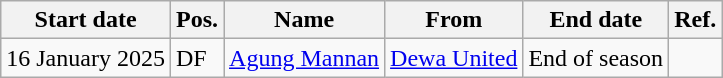<table class="wikitable">
<tr>
<th>Start date</th>
<th>Pos.</th>
<th>Name</th>
<th>From</th>
<th>End date</th>
<th>Ref.</th>
</tr>
<tr>
<td>16 January 2025</td>
<td>DF</td>
<td> <a href='#'>Agung Mannan</a></td>
<td><a href='#'>Dewa United</a></td>
<td>End of season</td>
<td></td>
</tr>
</table>
